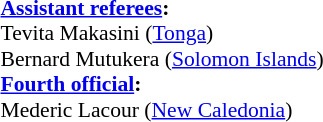<table width=50% style="font-size: 90%">
<tr>
<td><br><strong><a href='#'>Assistant referees</a>:</strong>
<br>Tevita Makasini (<a href='#'>Tonga</a>)
<br>Bernard Mutukera (<a href='#'>Solomon Islands</a>)
<br><strong><a href='#'>Fourth official</a>:</strong>
<br>Mederic Lacour (<a href='#'>New Caledonia</a>)</td>
</tr>
</table>
